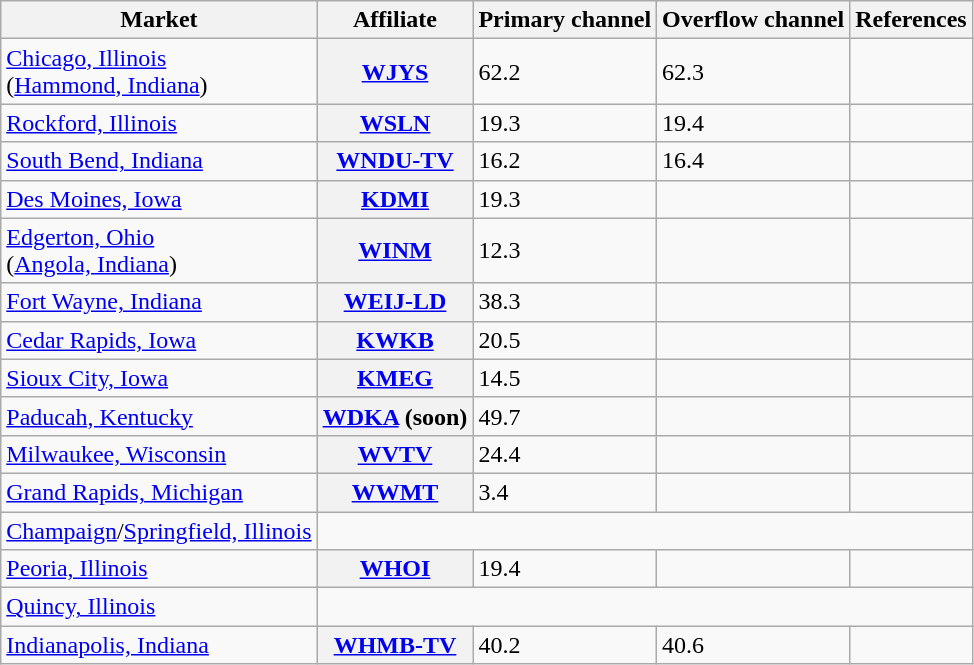<table class="wikitable sortable">
<tr>
<th scope="col">Market</th>
<th scope="col">Affiliate</th>
<th scope="col">Primary channel</th>
<th scope="col">Overflow channel</th>
<th scope="col">References</th>
</tr>
<tr>
<td><a href='#'>Chicago, Illinois</a><br>(<a href='#'>Hammond, Indiana</a>)</td>
<th scope="row"><a href='#'>WJYS</a></th>
<td>62.2</td>
<td>62.3</td>
<td></td>
</tr>
<tr>
<td><a href='#'>Rockford, Illinois</a></td>
<th scope="row"><a href='#'>WSLN</a></th>
<td>19.3</td>
<td>19.4</td>
<td></td>
</tr>
<tr>
<td><a href='#'>South Bend, Indiana</a></td>
<th scope="row"><a href='#'>WNDU-TV</a></th>
<td>16.2</td>
<td>16.4</td>
<td></td>
</tr>
<tr>
<td><a href='#'>Des Moines, Iowa</a></td>
<th scope="row"><a href='#'>KDMI</a></th>
<td>19.3</td>
<td></td>
<td></td>
</tr>
<tr>
<td><a href='#'>Edgerton, Ohio</a><br>(<a href='#'>Angola, Indiana</a>)</td>
<th scope="row"><a href='#'>WINM</a></th>
<td>12.3</td>
<td></td>
<td></td>
</tr>
<tr>
<td><a href='#'>Fort Wayne, Indiana</a></td>
<th scope="row"><a href='#'>WEIJ-LD</a></th>
<td>38.3</td>
<td></td>
<td></td>
</tr>
<tr>
<td><a href='#'>Cedar Rapids, Iowa</a></td>
<th scope="row"><a href='#'>KWKB</a></th>
<td>20.5</td>
<td></td>
<td></td>
</tr>
<tr>
<td><a href='#'>Sioux City, Iowa</a></td>
<th scope="row"><a href='#'>KMEG</a></th>
<td>14.5</td>
<td></td>
<td></td>
</tr>
<tr>
<td><a href='#'>Paducah, Kentucky</a></td>
<th scope="row"><a href='#'>WDKA</a> (soon)</th>
<td>49.7</td>
<td></td>
<td></td>
</tr>
<tr>
<td><a href='#'>Milwaukee, Wisconsin</a></td>
<th scope="row"><a href='#'>WVTV</a></th>
<td>24.4</td>
<td></td>
<td></td>
</tr>
<tr>
<td><a href='#'>Grand Rapids, Michigan</a></td>
<th scope="row"><a href='#'>WWMT</a></th>
<td>3.4</td>
<td></td>
<td></td>
</tr>
<tr>
<td><a href='#'>Champaign</a>/<a href='#'>Springfield, Illinois</a></td>
<td colspan=4><br></td>
</tr>
<tr>
<td><a href='#'>Peoria, Illinois</a></td>
<th scope="row"><a href='#'>WHOI</a></th>
<td>19.4</td>
<td></td>
<td></td>
</tr>
<tr>
<td><a href='#'>Quincy, Illinois</a></td>
<td colspan=4><br></td>
</tr>
<tr>
<td><a href='#'>Indianapolis, Indiana</a></td>
<th scope="row"><a href='#'>WHMB-TV</a></th>
<td>40.2</td>
<td>40.6</td>
<td></td>
</tr>
</table>
